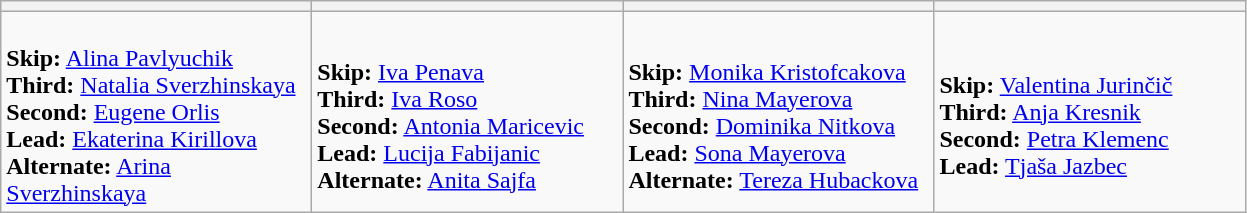<table class="wikitable">
<tr>
<th width=200></th>
<th width=200></th>
<th width=200></th>
<th width=200></th>
</tr>
<tr>
<td><br><strong>Skip:</strong> <a href='#'>Alina Pavlyuchik</a><br>
<strong>Third:</strong> <a href='#'>Natalia Sverzhinskaya</a><br>
<strong>Second:</strong> <a href='#'>Eugene Orlis</a><br>
<strong>Lead:</strong> <a href='#'>Ekaterina Kirillova</a><br>
<strong>Alternate:</strong> <a href='#'>Arina Sverzhinskaya</a></td>
<td><br><strong>Skip:</strong> <a href='#'>Iva Penava</a><br>
<strong>Third:</strong> <a href='#'>Iva Roso</a><br>
<strong>Second:</strong> <a href='#'>Antonia Maricevic</a><br>
<strong>Lead:</strong> <a href='#'>Lucija Fabijanic</a><br>
<strong>Alternate:</strong> <a href='#'>Anita Sajfa</a></td>
<td><br><strong>Skip:</strong> <a href='#'>Monika Kristofcakova</a><br>
<strong>Third:</strong> <a href='#'>Nina Mayerova</a><br>
<strong>Second:</strong> <a href='#'>Dominika Nitkova</a><br>
<strong>Lead:</strong> <a href='#'>Sona Mayerova</a><br>
<strong>Alternate:</strong> <a href='#'>Tereza Hubackova</a></td>
<td><br><strong>Skip:</strong> <a href='#'>Valentina Jurinčič</a><br>
<strong>Third:</strong> <a href='#'>Anja Kresnik</a><br>
<strong>Second:</strong> <a href='#'>Petra Klemenc</a><br>
<strong>Lead:</strong> <a href='#'>Tjaša Jazbec</a></td>
</tr>
</table>
